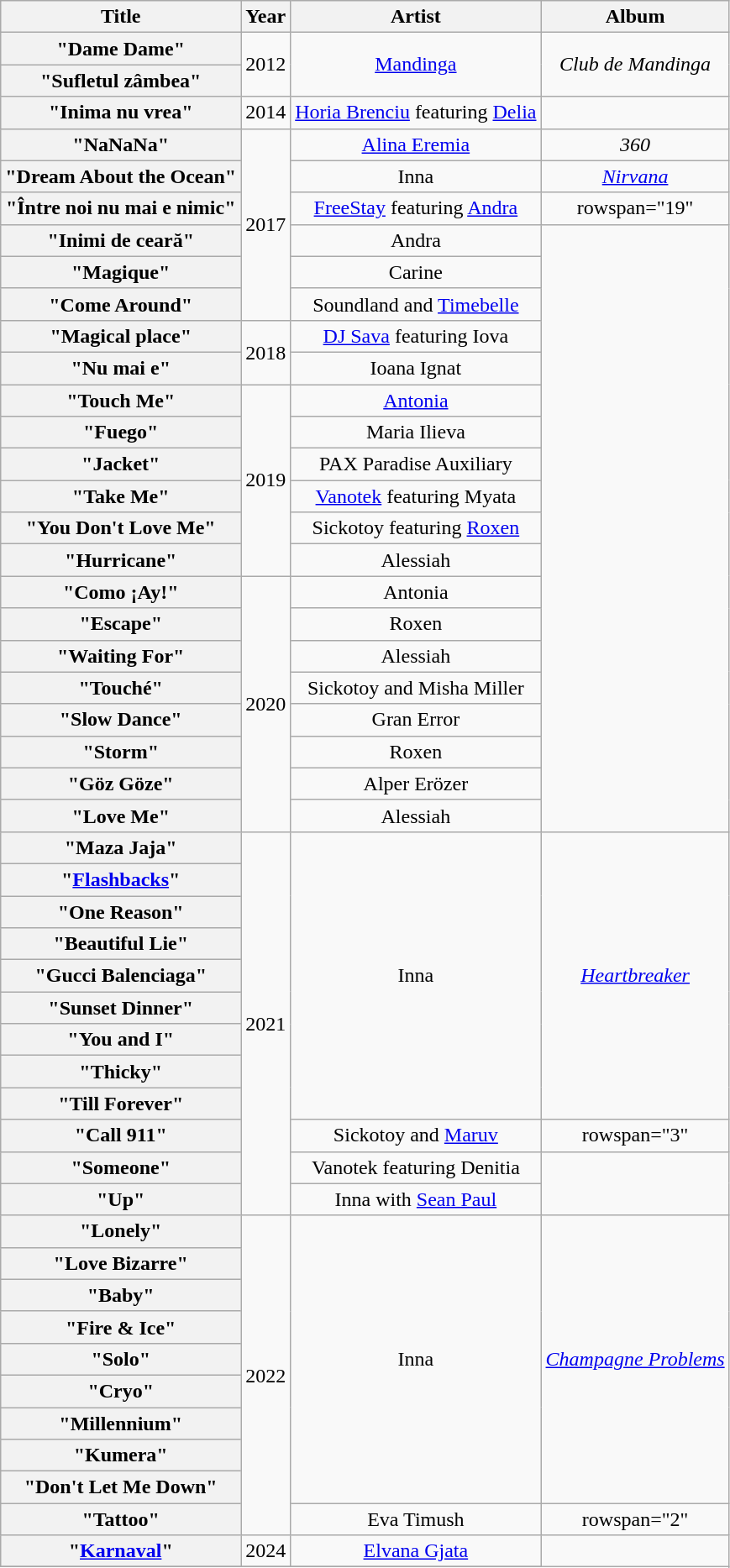<table class="wikitable plainrowheaders" style="text-align:center;" border="1">
<tr>
<th scope="col">Title</th>
<th scope="col">Year</th>
<th scope="col">Artist</th>
<th scope="col">Album</th>
</tr>
<tr>
<th scope="row">"Dame Dame"</th>
<td rowspan="2">2012</td>
<td rowspan="2"><a href='#'>Mandinga</a></td>
<td rowspan="2"><em>Club de Mandinga</em></td>
</tr>
<tr>
<th scope="row">"Sufletul zâmbea"</th>
</tr>
<tr>
<th scope="row">"Inima nu vrea"</th>
<td>2014</td>
<td><a href='#'>Horia Brenciu</a> featuring <a href='#'>Delia</a></td>
<td></td>
</tr>
<tr>
<th scope="row">"NaNaNa"</th>
<td rowspan="6">2017</td>
<td><a href='#'>Alina Eremia</a></td>
<td><em>360</em></td>
</tr>
<tr>
<th scope="row">"Dream About the Ocean"</th>
<td>Inna</td>
<td><em><a href='#'>Nirvana</a></em></td>
</tr>
<tr>
<th scope="row">"Între noi nu mai e nimic"</th>
<td><a href='#'>FreeStay</a> featuring <a href='#'>Andra</a></td>
<td>rowspan="19" </td>
</tr>
<tr>
<th scope="row">"Inimi de ceară"</th>
<td>Andra</td>
</tr>
<tr>
<th scope="row">"Magique"</th>
<td>Carine</td>
</tr>
<tr>
<th scope="row">"Come Around"</th>
<td>Soundland and <a href='#'>Timebelle</a></td>
</tr>
<tr>
<th scope="row">"Magical place"</th>
<td rowspan="2">2018</td>
<td><a href='#'>DJ Sava</a> featuring Iova</td>
</tr>
<tr>
<th scope="row">"Nu mai e"</th>
<td>Ioana Ignat</td>
</tr>
<tr>
<th scope="row">"Touch Me"</th>
<td rowspan="6">2019</td>
<td><a href='#'>Antonia</a></td>
</tr>
<tr>
<th scope="row">"Fuego"</th>
<td>Maria Ilieva</td>
</tr>
<tr>
<th scope="row">"Jacket"</th>
<td>PAX Paradise Auxiliary</td>
</tr>
<tr>
<th scope="row">"Take Me"</th>
<td><a href='#'>Vanotek</a> featuring Myata</td>
</tr>
<tr>
<th scope="row">"You Don't Love Me"</th>
<td>Sickotoy featuring <a href='#'>Roxen</a></td>
</tr>
<tr>
<th scope="row">"Hurricane"</th>
<td>Alessiah</td>
</tr>
<tr>
<th scope="row">"Como ¡Ay!"</th>
<td rowspan="8">2020</td>
<td>Antonia</td>
</tr>
<tr>
<th scope="row">"Escape"</th>
<td>Roxen</td>
</tr>
<tr>
<th scope="row">"Waiting For"</th>
<td>Alessiah</td>
</tr>
<tr>
<th scope="row">"Touché"</th>
<td>Sickotoy and Misha Miller</td>
</tr>
<tr>
<th scope="row">"Slow Dance"</th>
<td>Gran Error</td>
</tr>
<tr>
<th scope="row">"Storm"</th>
<td>Roxen</td>
</tr>
<tr>
<th scope="row">"Göz Göze"</th>
<td>Alper Erözer</td>
</tr>
<tr>
<th scope="row">"Love Me"</th>
<td>Alessiah</td>
</tr>
<tr>
<th scope="row">"Maza Jaja"</th>
<td rowspan="12">2021</td>
<td rowspan="9">Inna</td>
<td rowspan="9"><em><a href='#'>Heartbreaker</a></em></td>
</tr>
<tr>
<th scope="row">"<a href='#'>Flashbacks</a>"</th>
</tr>
<tr>
<th scope="row">"One Reason"</th>
</tr>
<tr>
<th scope="row">"Beautiful Lie"</th>
</tr>
<tr>
<th scope="row">"Gucci Balenciaga"</th>
</tr>
<tr>
<th scope="row">"Sunset Dinner"</th>
</tr>
<tr>
<th scope="row">"You and I"</th>
</tr>
<tr>
<th scope="row">"Thicky"</th>
</tr>
<tr>
<th scope="row">"Till Forever"</th>
</tr>
<tr>
<th scope="row">"Call 911"</th>
<td>Sickotoy and <a href='#'>Maruv</a></td>
<td>rowspan="3" </td>
</tr>
<tr>
<th scope="row">"Someone"</th>
<td>Vanotek featuring Denitia</td>
</tr>
<tr>
<th scope="row">"Up"</th>
<td>Inna with <a href='#'>Sean Paul</a></td>
</tr>
<tr>
<th scope="row">"Lonely"</th>
<td rowspan="10">2022</td>
<td rowspan="9">Inna</td>
<td rowspan="9"><em><a href='#'>Champagne Problems</a></em></td>
</tr>
<tr>
<th scope="row">"Love Bizarre"</th>
</tr>
<tr>
<th scope="row">"Baby"</th>
</tr>
<tr>
<th scope="row">"Fire & Ice"</th>
</tr>
<tr>
<th scope="row">"Solo"</th>
</tr>
<tr>
<th scope="row">"Cryo"</th>
</tr>
<tr>
<th scope="row">"Millennium"</th>
</tr>
<tr>
<th scope="row">"Kumera"</th>
</tr>
<tr>
<th scope="row">"Don't Let Me Down"</th>
</tr>
<tr>
<th scope="row">"Tattoo"</th>
<td>Eva Timush</td>
<td>rowspan="2" </td>
</tr>
<tr>
<th scope="row">"<a href='#'>Karnaval</a>"</th>
<td>2024</td>
<td><a href='#'>Elvana Gjata</a></td>
</tr>
<tr>
</tr>
</table>
